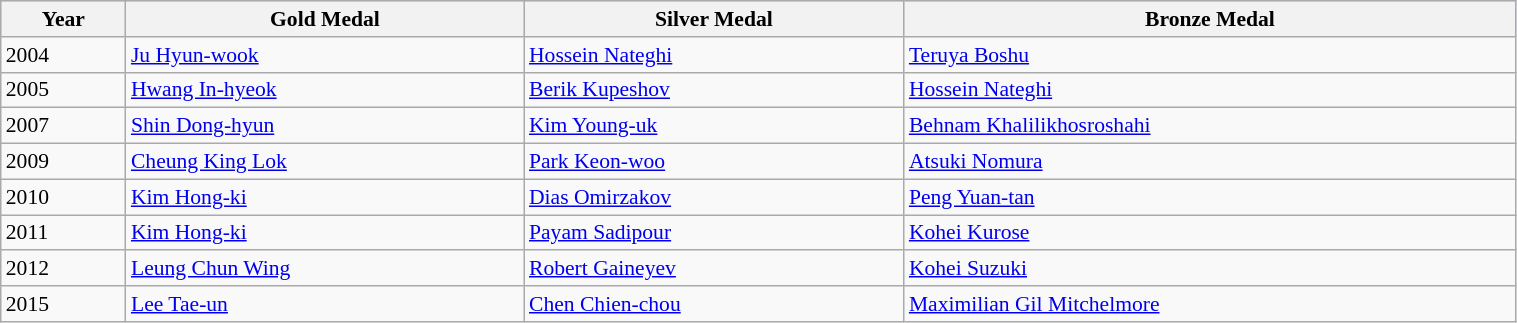<table class=wikitable style="font-size:90%" width="80%">
<tr style="background:#ccccff;">
<th>Year</th>
<th> <strong>Gold Medal</strong></th>
<th> <strong>Silver Medal</strong></th>
<th> <strong>Bronze Medal</strong></th>
</tr>
<tr>
<td>2004</td>
<td> <a href='#'>Ju Hyun-wook</a></td>
<td> <a href='#'>Hossein Nateghi</a></td>
<td> <a href='#'>Teruya Boshu</a></td>
</tr>
<tr>
<td>2005</td>
<td> <a href='#'>Hwang In-hyeok</a></td>
<td> <a href='#'>Berik Kupeshov</a></td>
<td> <a href='#'>Hossein Nateghi</a></td>
</tr>
<tr>
<td>2007</td>
<td> <a href='#'>Shin Dong-hyun</a></td>
<td> <a href='#'>Kim Young-uk</a></td>
<td> <a href='#'>Behnam Khalilikhosroshahi</a></td>
</tr>
<tr>
<td>2009</td>
<td> <a href='#'>Cheung King Lok</a></td>
<td> <a href='#'>Park Keon-woo</a></td>
<td> <a href='#'>Atsuki Nomura</a></td>
</tr>
<tr>
<td>2010</td>
<td> <a href='#'>Kim Hong-ki</a></td>
<td> <a href='#'>Dias Omirzakov</a></td>
<td> <a href='#'>Peng Yuan-tan</a></td>
</tr>
<tr>
<td>2011</td>
<td> <a href='#'>Kim Hong-ki</a></td>
<td> <a href='#'>Payam Sadipour</a></td>
<td> <a href='#'>Kohei Kurose</a></td>
</tr>
<tr>
<td>2012</td>
<td> <a href='#'>Leung Chun Wing</a></td>
<td> <a href='#'>Robert Gaineyev</a></td>
<td> <a href='#'>Kohei Suzuki</a></td>
</tr>
<tr>
<td>2015</td>
<td> <a href='#'>Lee Tae-un</a></td>
<td> <a href='#'>Chen Chien-chou</a></td>
<td> <a href='#'>Maximilian Gil Mitchelmore</a></td>
</tr>
</table>
